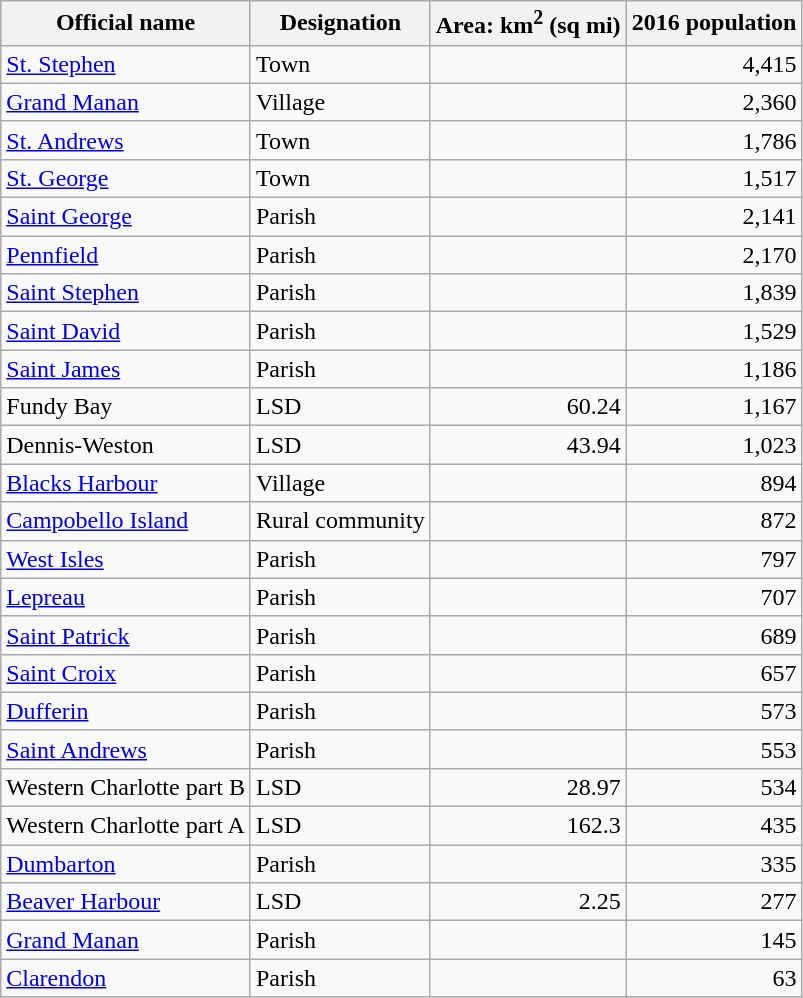<table class="wikitable sortable">
<tr>
<th>Official name</th>
<th>Designation</th>
<th>Area: km<sup>2</sup> (sq mi)</th>
<th>2016 population</th>
</tr>
<tr>
<td><a href='#'>St. Stephen</a></td>
<td>Town</td>
<td align="right"></td>
<td align="right">4,415</td>
</tr>
<tr>
<td><a href='#'>Grand Manan</a></td>
<td>Village</td>
<td align="right"></td>
<td align="right">2,360</td>
</tr>
<tr>
<td><a href='#'>St. Andrews</a></td>
<td>Town</td>
<td align="right"></td>
<td align="right">1,786</td>
</tr>
<tr>
<td><a href='#'>St. George</a></td>
<td>Town</td>
<td align="right"></td>
<td align="right">1,517</td>
</tr>
<tr>
<td><a href='#'>Saint George</a></td>
<td>Parish</td>
<td></td>
<td align="right">2,141</td>
</tr>
<tr>
<td><a href='#'>Pennfield</a></td>
<td>Parish</td>
<td></td>
<td align="right">2,170</td>
</tr>
<tr>
<td><a href='#'>Saint Stephen</a></td>
<td>Parish</td>
<td></td>
<td align="right">1,839</td>
</tr>
<tr>
<td><a href='#'>Saint David</a></td>
<td>Parish</td>
<td></td>
<td align="right">1,529</td>
</tr>
<tr>
<td><a href='#'>Saint James</a></td>
<td>Parish</td>
<td></td>
<td align="right">1,186</td>
</tr>
<tr>
<td>Fundy Bay</td>
<td>LSD</td>
<td align="right">60.24</td>
<td align="right">1,167</td>
</tr>
<tr>
<td>Dennis-Weston</td>
<td>LSD</td>
<td align="right">43.94</td>
<td align="right">1,023</td>
</tr>
<tr>
<td><a href='#'>Blacks Harbour</a></td>
<td>Village</td>
<td align="right"></td>
<td align="right">894</td>
</tr>
<tr>
<td><a href='#'>Campobello Island</a></td>
<td>Rural community</td>
<td align="right"></td>
<td align="right">872</td>
</tr>
<tr>
<td><a href='#'>West Isles</a></td>
<td>Parish</td>
<td></td>
<td align="right">797</td>
</tr>
<tr>
<td><a href='#'>Lepreau</a></td>
<td>Parish</td>
<td></td>
<td align="right">707</td>
</tr>
<tr>
<td><a href='#'>Saint Patrick</a></td>
<td>Parish</td>
<td></td>
<td align="right">689</td>
</tr>
<tr>
<td><a href='#'>Saint Croix</a></td>
<td>Parish</td>
<td></td>
<td align="right">657</td>
</tr>
<tr>
<td><a href='#'>Dufferin</a></td>
<td>Parish</td>
<td></td>
<td align="right">573</td>
</tr>
<tr>
<td><a href='#'>Saint Andrews</a></td>
<td>Parish</td>
<td></td>
<td align="right">553</td>
</tr>
<tr>
<td>Western Charlotte part B</td>
<td>LSD</td>
<td align="right">28.97</td>
<td align="right">534</td>
</tr>
<tr>
<td>Western Charlotte part A</td>
<td>LSD</td>
<td align="right">162.3</td>
<td align="right">435</td>
</tr>
<tr>
<td><a href='#'>Dumbarton</a></td>
<td>Parish</td>
<td></td>
<td align="right">335</td>
</tr>
<tr>
<td><a href='#'>Beaver Harbour</a></td>
<td>LSD</td>
<td align="right">2.25</td>
<td align="right">277</td>
</tr>
<tr>
<td><a href='#'>Grand Manan</a></td>
<td>Parish</td>
<td></td>
<td align="right">145</td>
</tr>
<tr>
<td><a href='#'>Clarendon</a></td>
<td>Parish</td>
<td></td>
<td align="right">63</td>
</tr>
</table>
